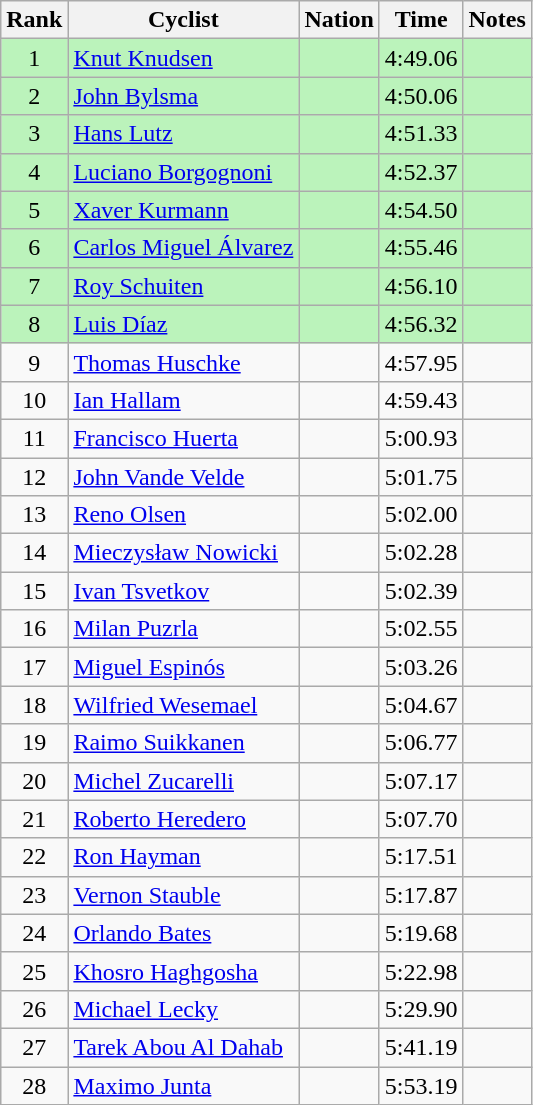<table class="wikitable sortable" style=text-align:center>
<tr>
<th>Rank</th>
<th>Cyclist</th>
<th>Nation</th>
<th>Time</th>
<th>Notes</th>
</tr>
<tr bgcolor=bbf3bb>
<td>1</td>
<td align=left data-sort-value="Knudsen, Knut"><a href='#'>Knut Knudsen</a></td>
<td align=left></td>
<td>4:49.06</td>
<td></td>
</tr>
<tr bgcolor=bbf3bb>
<td>2</td>
<td align=left data-sort-value="Bylsma, John"><a href='#'>John Bylsma</a></td>
<td align=left></td>
<td>4:50.06</td>
<td></td>
</tr>
<tr bgcolor=bbf3bb>
<td>3</td>
<td align=left data-sort-value="Lutz, Hans"><a href='#'>Hans Lutz</a></td>
<td align=left></td>
<td>4:51.33</td>
<td></td>
</tr>
<tr bgcolor=bbf3bb>
<td>4</td>
<td align=left data-sort-value="Borgognoni, Luciano"><a href='#'>Luciano Borgognoni</a></td>
<td align=left></td>
<td>4:52.37</td>
<td></td>
</tr>
<tr bgcolor=bbf3bb>
<td>5</td>
<td align=left data-sort-value="Kurmann, Xaver"><a href='#'>Xaver Kurmann</a></td>
<td align=left></td>
<td>4:54.50</td>
<td></td>
</tr>
<tr bgcolor=bbf3bb>
<td>6</td>
<td align=left data-sort-value="Álvarez, Carlos Miguel"><a href='#'>Carlos Miguel Álvarez</a></td>
<td align=left></td>
<td>4:55.46</td>
<td></td>
</tr>
<tr bgcolor=bbf3bb>
<td>7</td>
<td align=left data-sort-value="Schuiten, Roy"><a href='#'>Roy Schuiten</a></td>
<td align=left></td>
<td>4:56.10</td>
<td></td>
</tr>
<tr bgcolor=bbf3bb>
<td>8</td>
<td align=left data-sort-value="Díaz, Luis"><a href='#'>Luis Díaz</a></td>
<td align=left></td>
<td>4:56.32</td>
<td></td>
</tr>
<tr>
<td>9</td>
<td align=left data-sort-value="Huschke, Thomas"><a href='#'>Thomas Huschke</a></td>
<td align=left></td>
<td>4:57.95</td>
<td></td>
</tr>
<tr>
<td>10</td>
<td align=left data-sort-value="Hallam, Ian"><a href='#'>Ian Hallam</a></td>
<td align=left></td>
<td>4:59.43</td>
<td></td>
</tr>
<tr>
<td>11</td>
<td align=left data-sort-value="Huerta, Francisco"><a href='#'>Francisco Huerta</a></td>
<td align=left></td>
<td>5:00.93</td>
<td></td>
</tr>
<tr>
<td>12</td>
<td align=left data-sort-value="Vande Velde, John"><a href='#'>John Vande Velde</a></td>
<td align=left></td>
<td>5:01.75</td>
<td></td>
</tr>
<tr>
<td>13</td>
<td align=left data-sort-value="Olsen, Reno"><a href='#'>Reno Olsen</a></td>
<td align=left></td>
<td>5:02.00</td>
<td></td>
</tr>
<tr>
<td>14</td>
<td align=left data-sort-value="Nowicki, Mieczysław"><a href='#'>Mieczysław Nowicki</a></td>
<td align=left></td>
<td>5:02.28</td>
<td></td>
</tr>
<tr>
<td>15</td>
<td align=left data-sort-value="Tsvetkov, Ivan"><a href='#'>Ivan Tsvetkov</a></td>
<td align=left></td>
<td>5:02.39</td>
<td></td>
</tr>
<tr>
<td>16</td>
<td align=left data-sort-value="Puzrla, Milan"><a href='#'>Milan Puzrla</a></td>
<td align=left></td>
<td>5:02.55</td>
<td></td>
</tr>
<tr>
<td>17</td>
<td align=left data-sort-value="Espinós, Miguel"><a href='#'>Miguel Espinós</a></td>
<td align=left></td>
<td>5:03.26</td>
<td></td>
</tr>
<tr>
<td>18</td>
<td align=left data-sort-value="Wesemael, Wilfried"><a href='#'>Wilfried Wesemael</a></td>
<td align=left></td>
<td>5:04.67</td>
<td></td>
</tr>
<tr>
<td>19</td>
<td align=left data-sort-value="Suikkanen, Raimo"><a href='#'>Raimo Suikkanen</a></td>
<td align=left></td>
<td>5:06.77</td>
<td></td>
</tr>
<tr>
<td>20</td>
<td align=left data-sort-value="Zucarelli, Michel"><a href='#'>Michel Zucarelli</a></td>
<td align=left></td>
<td>5:07.17</td>
<td></td>
</tr>
<tr>
<td>21</td>
<td align=left data-sort-value="Heredero, Roberto"><a href='#'>Roberto Heredero</a></td>
<td align=left></td>
<td>5:07.70</td>
<td></td>
</tr>
<tr>
<td>22</td>
<td align=left data-sort-value="Hayman, Ron"><a href='#'>Ron Hayman</a></td>
<td align=left></td>
<td>5:17.51</td>
<td></td>
</tr>
<tr>
<td>23</td>
<td align=left data-sort-value="Stauble, Vernon"><a href='#'>Vernon Stauble</a></td>
<td align=left></td>
<td>5:17.87</td>
<td></td>
</tr>
<tr>
<td>24</td>
<td align=left data-sort-value="Bates, Orlando"><a href='#'>Orlando Bates</a></td>
<td align=left></td>
<td>5:19.68</td>
<td></td>
</tr>
<tr>
<td>25</td>
<td align=left data-sort-value="Haghgosha, Khosro"><a href='#'>Khosro Haghgosha</a></td>
<td align=left></td>
<td>5:22.98</td>
<td></td>
</tr>
<tr>
<td>26</td>
<td align=left data-sort-value="Lecky, Michael"><a href='#'>Michael Lecky</a></td>
<td align=left></td>
<td>5:29.90</td>
<td></td>
</tr>
<tr>
<td>27</td>
<td align=left data-sort-value="Abou Al Dahab, Tarek"><a href='#'>Tarek Abou Al Dahab</a></td>
<td align=left></td>
<td>5:41.19</td>
<td></td>
</tr>
<tr>
<td>28</td>
<td align=left data-sort-value="Junta, Maximo "><a href='#'>Maximo Junta</a></td>
<td align=left></td>
<td>5:53.19</td>
<td></td>
</tr>
</table>
